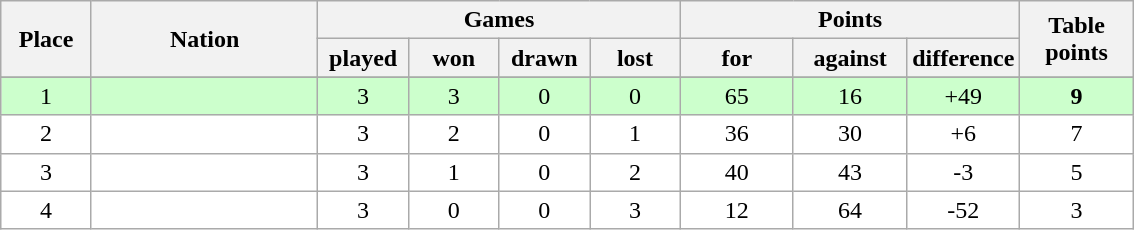<table class="wikitable">
<tr>
<th rowspan=2 width="8%">Place</th>
<th rowspan=2 width="20%">Nation</th>
<th colspan=4 width="32%">Games</th>
<th colspan=3 width="30%">Points</th>
<th rowspan=2 width="10%">Table<br>points</th>
</tr>
<tr>
<th width="8%">played</th>
<th width="8%">won</th>
<th width="8%">drawn</th>
<th width="8%">lost</th>
<th width="10%">for</th>
<th width="10%">against</th>
<th width="10%">difference</th>
</tr>
<tr>
</tr>
<tr bgcolor=#ccffcc align=center>
<td>1</td>
<td align=left><strong></strong></td>
<td>3</td>
<td>3</td>
<td>0</td>
<td>0</td>
<td>65</td>
<td>16</td>
<td>+49</td>
<td><strong>9</strong></td>
</tr>
<tr bgcolor=#ffffff align=center>
<td>2</td>
<td align=left></td>
<td>3</td>
<td>2</td>
<td>0</td>
<td>1</td>
<td>36</td>
<td>30</td>
<td>+6</td>
<td>7</td>
</tr>
<tr bgcolor=#ffffff align=center>
<td>3</td>
<td align=left></td>
<td>3</td>
<td>1</td>
<td>0</td>
<td>2</td>
<td>40</td>
<td>43</td>
<td>-3</td>
<td>5</td>
</tr>
<tr bgcolor=#ffffff align=center>
<td>4</td>
<td align=left></td>
<td>3</td>
<td>0</td>
<td>0</td>
<td>3</td>
<td>12</td>
<td>64</td>
<td>-52</td>
<td>3</td>
</tr>
</table>
